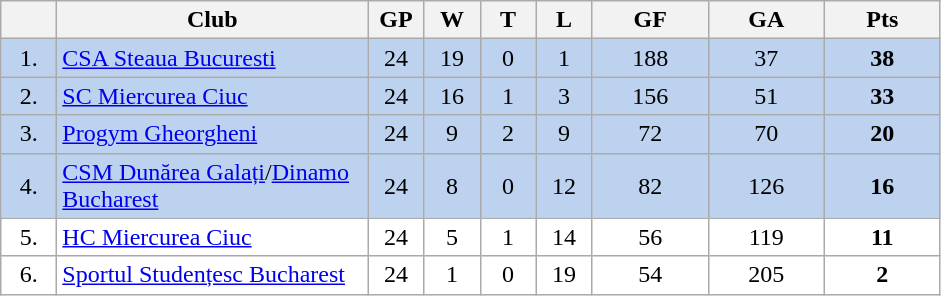<table class="wikitable">
<tr>
<th width="30"></th>
<th width="200">Club</th>
<th width="30">GP</th>
<th width="30">W</th>
<th width="30">T</th>
<th width="30">L</th>
<th width="70">GF</th>
<th width="70">GA</th>
<th width="70">Pts</th>
</tr>
<tr bgcolor="#BCD2EE" align="center">
<td>1.</td>
<td align="left"><a href='#'>CSA Steaua Bucuresti</a></td>
<td>24</td>
<td>19</td>
<td>0</td>
<td>1</td>
<td>188</td>
<td>37</td>
<td><strong>38</strong></td>
</tr>
<tr bgcolor="#BCD2EE" align="center">
<td>2.</td>
<td align="left"><a href='#'>SC Miercurea Ciuc</a></td>
<td>24</td>
<td>16</td>
<td>1</td>
<td>3</td>
<td>156</td>
<td>51</td>
<td><strong>33</strong></td>
</tr>
<tr bgcolor="#BCD2EE" align="center">
<td>3.</td>
<td align="left"><a href='#'>Progym Gheorgheni</a></td>
<td>24</td>
<td>9</td>
<td>2</td>
<td>9</td>
<td>72</td>
<td>70</td>
<td><strong>20</strong></td>
</tr>
<tr bgcolor="#BCD2EE" align="center">
<td>4.</td>
<td align="left"><a href='#'>CSM Dunărea Galați</a>/<a href='#'>Dinamo Bucharest</a></td>
<td>24</td>
<td>8</td>
<td>0</td>
<td>12</td>
<td>82</td>
<td>126</td>
<td><strong>16</strong></td>
</tr>
<tr bgcolor="#FFFFFF" align="center">
<td>5.</td>
<td align="left"><a href='#'>HC Miercurea Ciuc</a></td>
<td>24</td>
<td>5</td>
<td>1</td>
<td>14</td>
<td>56</td>
<td>119</td>
<td><strong>11</strong></td>
</tr>
<tr bgcolor="#FFFFFF" align="center">
<td>6.</td>
<td align="left"><a href='#'>Sportul Studențesc Bucharest</a></td>
<td>24</td>
<td>1</td>
<td>0</td>
<td>19</td>
<td>54</td>
<td>205</td>
<td><strong>2</strong></td>
</tr>
</table>
